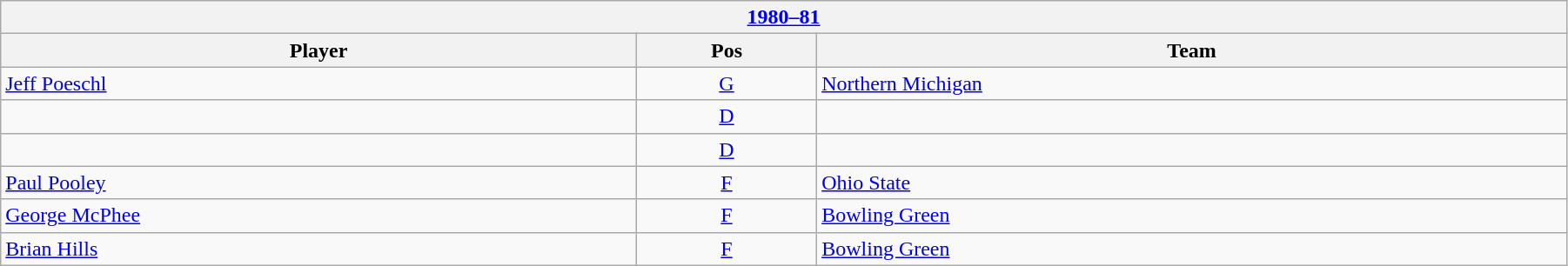<table class="wikitable" width=95%>
<tr>
<th colspan=3><a href='#'>1980–81</a></th>
</tr>
<tr>
<th>Player</th>
<th>Pos</th>
<th>Team</th>
</tr>
<tr>
<td><a href='#'>Jeff Poeschl</a></td>
<td style="text-align:center;"><a href='#'>G</a></td>
<td><a href='#'>Northern Michigan</a></td>
</tr>
<tr>
<td></td>
<td style="text-align:center;"><a href='#'>D</a></td>
<td></td>
</tr>
<tr>
<td></td>
<td style="text-align:center;"><a href='#'>D</a></td>
<td></td>
</tr>
<tr>
<td><a href='#'>Paul Pooley</a></td>
<td style="text-align:center;"><a href='#'>F</a></td>
<td><a href='#'>Ohio State</a></td>
</tr>
<tr>
<td><a href='#'>George McPhee</a></td>
<td style="text-align:center;"><a href='#'>F</a></td>
<td><a href='#'>Bowling Green</a></td>
</tr>
<tr>
<td><a href='#'>Brian Hills</a></td>
<td style="text-align:center;"><a href='#'>F</a></td>
<td><a href='#'>Bowling Green</a></td>
</tr>
</table>
